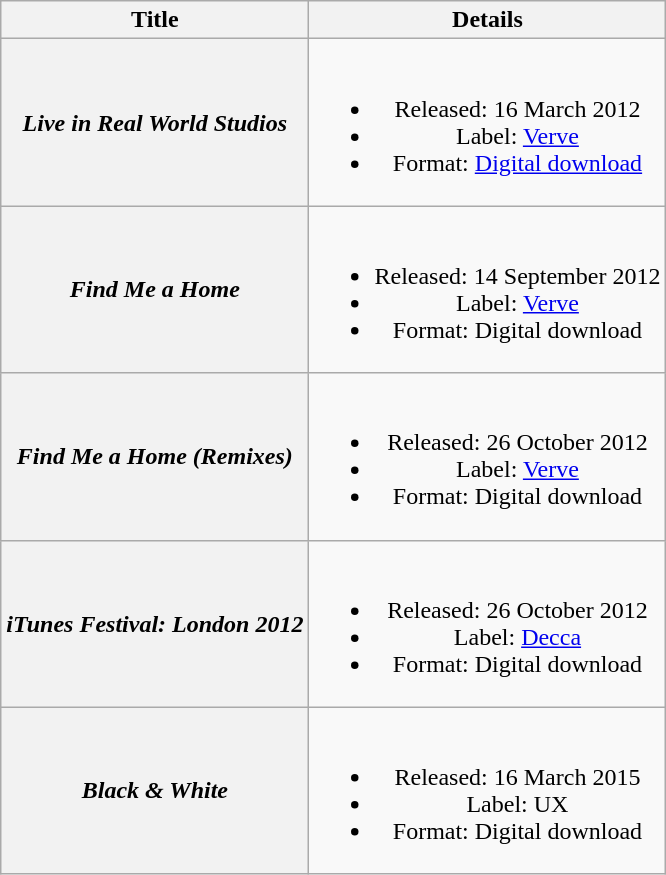<table class="wikitable plainrowheaders" style="text-align:center;">
<tr>
<th scope="col">Title</th>
<th scope="col">Details</th>
</tr>
<tr>
<th scope="row"><em>Live in Real World Studios</em></th>
<td><br><ul><li>Released: 16 March 2012</li><li>Label: <a href='#'>Verve</a></li><li>Format: <a href='#'>Digital download</a></li></ul></td>
</tr>
<tr>
<th scope="row"><em>Find Me a Home</em></th>
<td><br><ul><li>Released: 14 September 2012</li><li>Label: <a href='#'>Verve</a></li><li>Format: Digital download</li></ul></td>
</tr>
<tr>
<th scope="row"><em>Find Me a Home (Remixes)</em></th>
<td><br><ul><li>Released: 26 October 2012</li><li>Label: <a href='#'>Verve</a></li><li>Format: Digital download</li></ul></td>
</tr>
<tr>
<th scope="row"><em>iTunes Festival: London 2012</em></th>
<td><br><ul><li>Released: 26 October 2012</li><li>Label: <a href='#'>Decca</a></li><li>Format: Digital download</li></ul></td>
</tr>
<tr>
<th scope="row"><em>Black & White</em></th>
<td><br><ul><li>Released: 16 March 2015</li><li>Label: UX</li><li>Format: Digital download</li></ul></td>
</tr>
</table>
